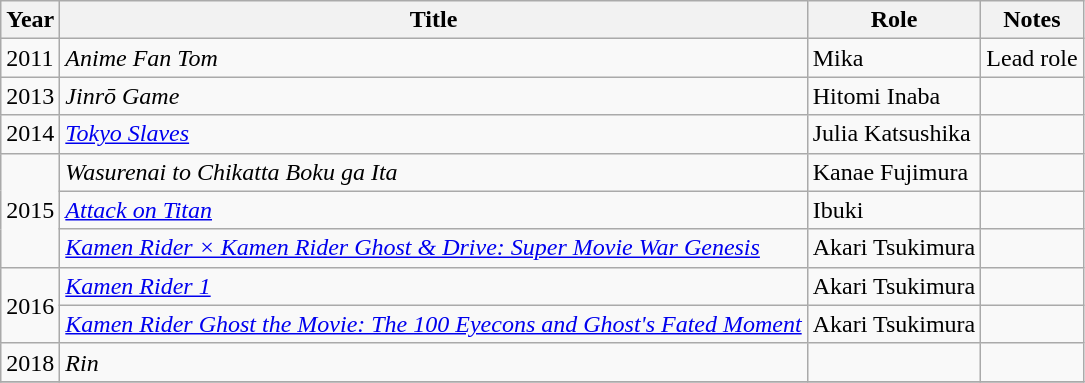<table class="wikitable">
<tr>
<th>Year</th>
<th>Title</th>
<th>Role</th>
<th>Notes</th>
</tr>
<tr>
<td>2011</td>
<td><em>Anime Fan Tom</em></td>
<td>Mika</td>
<td>Lead role</td>
</tr>
<tr>
<td>2013</td>
<td><em>Jinrō Game</em></td>
<td>Hitomi Inaba</td>
<td></td>
</tr>
<tr>
<td>2014</td>
<td><em><a href='#'>Tokyo Slaves</a></em></td>
<td>Julia Katsushika</td>
<td></td>
</tr>
<tr>
<td rowspan="3">2015</td>
<td><em>Wasurenai to Chikatta Boku ga Ita</em></td>
<td>Kanae Fujimura</td>
<td></td>
</tr>
<tr>
<td><em><a href='#'>Attack on Titan</a></em></td>
<td>Ibuki</td>
<td></td>
</tr>
<tr>
<td><em><a href='#'>Kamen Rider × Kamen Rider Ghost & Drive: Super Movie War Genesis</a></em></td>
<td>Akari Tsukimura</td>
<td></td>
</tr>
<tr>
<td rowspan="2">2016</td>
<td><em><a href='#'>Kamen Rider 1</a></em></td>
<td>Akari Tsukimura</td>
<td></td>
</tr>
<tr>
<td><em><a href='#'>Kamen Rider Ghost the Movie: The 100 Eyecons and Ghost's Fated Moment</a></em></td>
<td>Akari Tsukimura</td>
<td></td>
</tr>
<tr>
<td>2018</td>
<td><em>Rin</em></td>
<td></td>
<td></td>
</tr>
<tr>
</tr>
</table>
